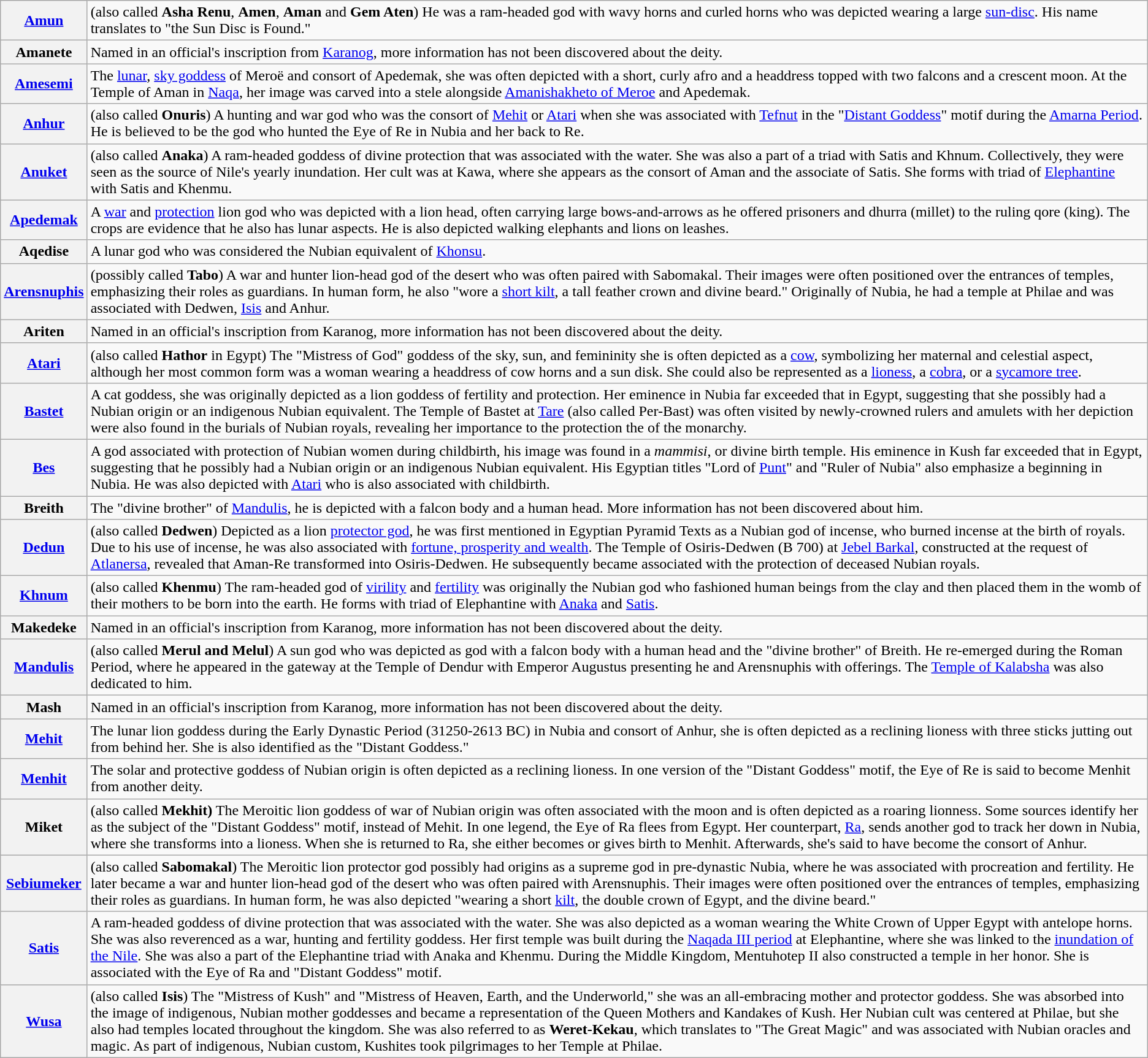<table class="wikitable">
<tr>
<th><a href='#'>Amun</a></th>
<td>(also called <strong>Asha Renu</strong>, <strong>Amen</strong>, <strong>Aman</strong> and <strong>Gem Aten</strong>) He was a ram-headed god with wavy horns and curled horns who was depicted wearing a large <a href='#'>sun-disc</a>. His name translates to "the Sun Disc is Found."</td>
</tr>
<tr>
<th>Amanete</th>
<td>Named in an official's inscription from <a href='#'>Karanog</a>, more information has not been discovered about the deity.</td>
</tr>
<tr>
<th><a href='#'>Amesemi</a></th>
<td>The <a href='#'>lunar</a>, <a href='#'>sky goddess</a> of Meroë and consort of Apedemak, she was often depicted with a short, curly afro and a headdress topped with two falcons and a crescent moon. At the Temple of Aman in <a href='#'>Naqa</a>, her image was carved into a stele alongside <a href='#'>Amanishakheto of Meroe</a> and Apedemak.</td>
</tr>
<tr>
<th><a href='#'>Anhur</a></th>
<td>(also called <strong>Onuris</strong>) A hunting and war god who was the consort of <a href='#'>Mehit</a> or <a href='#'>Atari</a> when she was associated with <a href='#'>Tefnut</a> in the "<a href='#'>Distant Goddess</a>" motif during the <a href='#'>Amarna Period</a>. He is believed to be the god who hunted the Eye of Re in Nubia and her back to Re.</td>
</tr>
<tr>
<th><a href='#'>Anuket</a></th>
<td>(also called <strong>Anaka</strong>) A ram-headed goddess of divine protection that was associated with the water. She was also a part of a triad with Satis and Khnum. Collectively, they were seen as the source of Nile's yearly inundation. Her cult was at Kawa, where she appears as the consort of Aman and the associate of Satis. She forms with triad of <a href='#'>Elephantine</a> with Satis and Khenmu.</td>
</tr>
<tr>
<th><a href='#'>Apedemak</a></th>
<td>A <a href='#'>war</a> and <a href='#'>protection</a> lion god who was depicted with a lion head, often carrying large bows-and-arrows as he offered prisoners and dhurra (millet) to the ruling qore (king). The crops are evidence that he also has lunar aspects. He is also depicted walking elephants and lions on leashes.</td>
</tr>
<tr>
<th>Aqedise</th>
<td>A lunar god who was considered the Nubian equivalent of <a href='#'>Khonsu</a>.</td>
</tr>
<tr>
<th><a href='#'>Arensnuphis</a></th>
<td>(possibly called <strong>Tabo</strong>) A war and hunter lion-head god of the desert who was often paired with Sabomakal. Their images were often positioned over the entrances of temples, emphasizing their roles as guardians. In human form, he also "wore a <a href='#'>short kilt</a>, a tall feather crown and divine beard." Originally of Nubia, he had a temple at Philae and was associated with Dedwen, <a href='#'>Isis</a> and Anhur.</td>
</tr>
<tr>
<th>Ariten</th>
<td>Named in an official's inscription from Karanog, more information has not been discovered about the deity.</td>
</tr>
<tr>
<th><a href='#'>Atari</a></th>
<td>(also called <strong>Hathor</strong> in Egypt) The "Mistress of God" goddess of the sky, sun, and femininity she is often depicted as a <a href='#'>cow</a>, symbolizing her maternal and celestial aspect, although her most common form was a woman wearing a headdress of cow horns and a sun disk. She could also be represented as a <a href='#'>lioness</a>, a <a href='#'>cobra</a>, or a <a href='#'>sycamore tree</a>.</td>
</tr>
<tr>
<th><a href='#'>Bastet</a></th>
<td>A cat goddess, she was originally depicted as a lion goddess of fertility and protection. Her eminence in Nubia far exceeded that in Egypt, suggesting that she possibly had a Nubian origin or an indigenous Nubian equivalent. The Temple of Bastet at <a href='#'>Tare</a> (also called Per-Bast) was often visited by newly-crowned rulers and amulets with her depiction were also found in the burials of Nubian royals, revealing her importance to the protection the of the monarchy.</td>
</tr>
<tr>
<th><a href='#'>Bes</a></th>
<td>A god associated with protection of Nubian women during childbirth, his image was found in a <em>mammisi</em>, or divine birth temple. His eminence in Kush far exceeded that in Egypt, suggesting that he possibly had a Nubian origin or an indigenous Nubian equivalent. His Egyptian titles "Lord of <a href='#'>Punt</a>" and "Ruler of Nubia" also emphasize a beginning in Nubia. He was also depicted with <a href='#'>Atari</a> who is also associated with childbirth.</td>
</tr>
<tr>
<th>Breith</th>
<td>The "divine brother" of <a href='#'>Mandulis</a>, he is depicted with a falcon body and a human head. More information has not been discovered about him.</td>
</tr>
<tr>
<th><a href='#'>Dedun</a></th>
<td>(also called <strong>Dedwen</strong>) Depicted as a lion <a href='#'>protector god</a>, he was first mentioned in Egyptian Pyramid Texts as a Nubian god of incense, who burned incense at the birth of royals. Due to his use of incense, he was also associated with <a href='#'>fortune, prosperity and wealth</a>. The Temple of Osiris-Dedwen (B 700) at <a href='#'>Jebel Barkal</a>, constructed at the request of <a href='#'>Atlanersa</a>, revealed that Aman-Re transformed into Osiris-Dedwen. He subsequently became associated with the protection of deceased Nubian royals.</td>
</tr>
<tr>
<th><strong><a href='#'>Khnum</a></strong></th>
<td>(also called <strong>Khenmu</strong>) The ram-headed god of <a href='#'>virility</a> and <a href='#'>fertility</a> was originally the Nubian god who fashioned human beings from the clay and then placed them in the womb of their mothers to be born into the earth. He forms with triad of Elephantine with <a href='#'>Anaka</a> and <a href='#'>Satis</a>.</td>
</tr>
<tr>
<th>Makedeke</th>
<td>Named in an official's inscription from Karanog, more information has not been discovered about the deity.</td>
</tr>
<tr>
<th><a href='#'>Mandulis</a></th>
<td>(also called <strong>Merul and Melul</strong>) A sun god who was depicted as god with a falcon body with a human head and the "divine brother" of Breith. He re-emerged during the Roman Period, where he appeared in the gateway at the Temple of Dendur with Emperor Augustus presenting he and Arensnuphis with offerings. The <a href='#'>Temple of Kalabsha</a> was also dedicated to him.</td>
</tr>
<tr>
<th>Mash</th>
<td>Named in an official's inscription from Karanog, more information has not been discovered about the deity.</td>
</tr>
<tr>
<th><a href='#'>Mehit</a></th>
<td>The lunar lion goddess during the Early Dynastic Period (31250-2613 BC) in Nubia and consort of Anhur, she is often depicted as a reclining lioness with three sticks jutting out from behind her. She is also identified as the "Distant Goddess."</td>
</tr>
<tr>
<th><a href='#'>Menhit</a></th>
<td>The solar and protective goddess of Nubian origin is often depicted as a reclining lioness. In one version of the "Distant Goddess" motif, the Eye of Re is said to become Menhit from another deity.</td>
</tr>
<tr>
<th>Miket</th>
<td>(also called <strong>Mekhit)</strong> The Meroitic lion goddess of war of Nubian origin was often associated with the moon and is often depicted as a roaring lionness. Some sources identify her as the subject of the "Distant Goddess" motif, instead of Mehit. In one legend, the Eye of Ra flees from Egypt. Her counterpart, <a href='#'>Ra</a>, sends another god to track her down in Nubia, where she transforms into a lioness. When she is returned to Ra, she either becomes or gives birth to Menhit. Afterwards, she's said to have become the consort of Anhur.</td>
</tr>
<tr>
<th><a href='#'>Sebiumeker</a></th>
<td>(also called <strong>Sabomakal</strong>) The Meroitic lion protector god possibly had origins as a supreme god in pre-dynastic Nubia, where he was associated with procreation and fertility. He later became a war and hunter lion-head god of the desert who was often paired with Arensnuphis. Their images were often positioned over the entrances of temples, emphasizing their roles as guardians. In human form, he was also depicted "wearing a short <a href='#'>kilt</a>, the double crown of Egypt, and the divine beard."</td>
</tr>
<tr>
<th><a href='#'>Satis</a></th>
<td>A ram-headed goddess of divine protection that was associated with the water. She was also depicted as a woman wearing the White Crown of Upper Egypt with antelope horns. She was also reverenced as a war, hunting and fertility goddess. Her first temple was built during the <a href='#'>Naqada III period</a> at Elephantine, where she was linked to the <a href='#'>inundation of the Nile</a>. She was also a part of the Elephantine triad with Anaka and Khenmu. During the Middle Kingdom, Mentuhotep II also constructed a temple in her honor. She is associated with the Eye of Ra and "Distant Goddess" motif.</td>
</tr>
<tr>
<th><a href='#'>Wusa</a></th>
<td>(also called <strong>Isis</strong>) The "Mistress of Kush" and "Mistress of Heaven, Earth, and the Underworld," she was an all-embracing mother and protector goddess. She was absorbed into the image of indigenous, Nubian mother goddesses and became a representation of the Queen Mothers and Kandakes of Kush. Her Nubian cult was centered at Philae, but she also had temples located throughout the kingdom. She was also referred to as <strong>Weret-Kekau</strong>, which translates to "The Great Magic" and was associated with Nubian oracles and magic. As part of indigenous, Nubian custom, Kushites took pilgrimages to her Temple at Philae.</td>
</tr>
</table>
